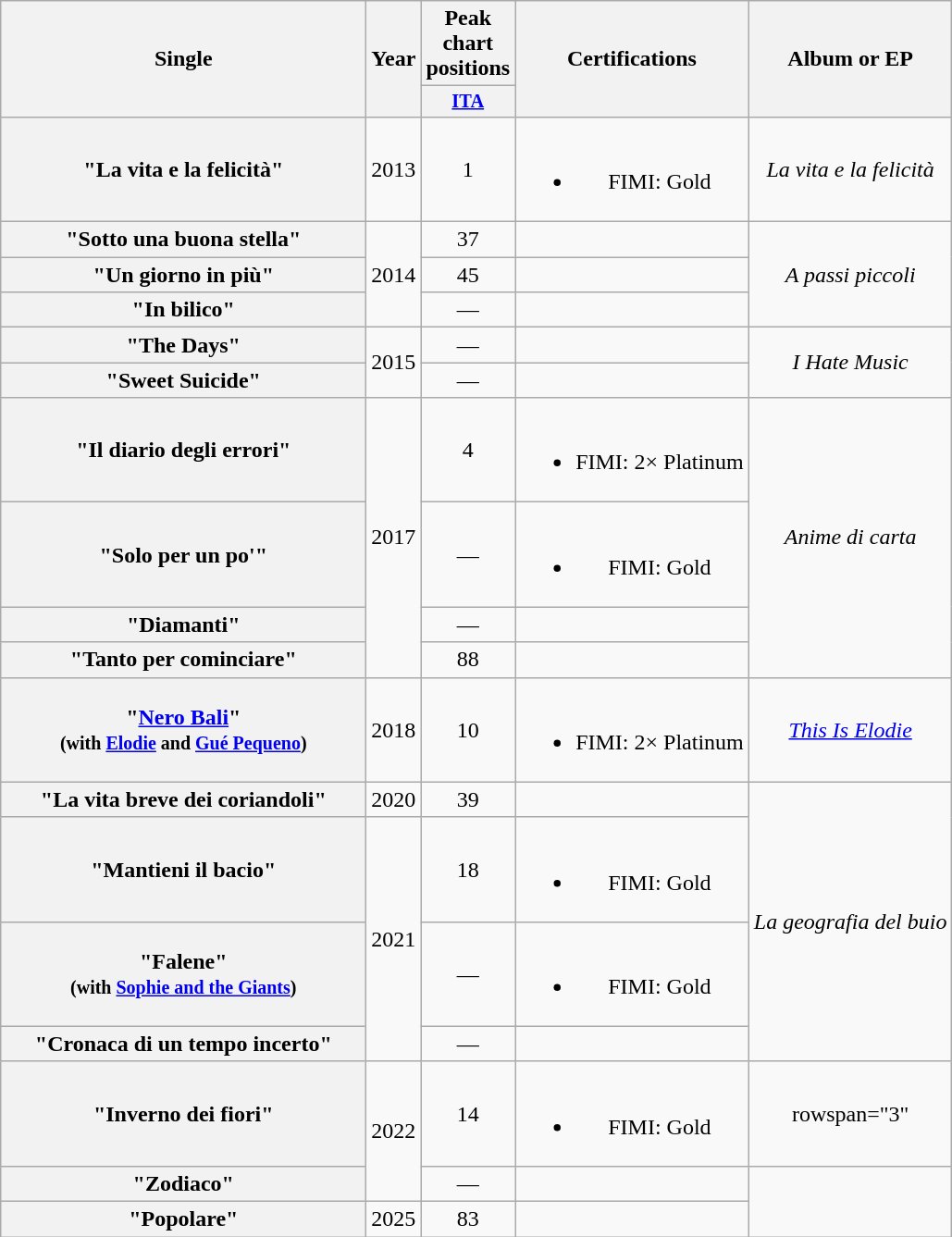<table class="wikitable plainrowheaders" style="text-align:center;" border="1">
<tr>
<th scope="col" rowspan="2" style="width:16em;">Single</th>
<th scope="col" rowspan="2">Year</th>
<th scope="col">Peak chart positions</th>
<th scope="col" rowspan="2">Certifications</th>
<th scope="col" rowspan="2">Album or EP</th>
</tr>
<tr>
<th scope="col" style="width:3em;font-size:85%;"><a href='#'>ITA</a><br></th>
</tr>
<tr>
<th scope="row">"La vita e la felicità"</th>
<td>2013</td>
<td>1</td>
<td><br><ul><li>FIMI: Gold</li></ul></td>
<td><em>La vita e la felicità</em></td>
</tr>
<tr>
<th scope="row">"Sotto una buona stella"</th>
<td rowspan="3">2014</td>
<td>37</td>
<td></td>
<td rowspan="3"><em>A passi piccoli</em></td>
</tr>
<tr>
<th scope="row">"Un giorno in più"</th>
<td>45</td>
<td></td>
</tr>
<tr>
<th scope="row">"In bilico"</th>
<td>—</td>
<td></td>
</tr>
<tr>
<th scope="row">"The Days"</th>
<td rowspan="2">2015</td>
<td>—</td>
<td></td>
<td rowspan="2"><em>I Hate Music</em></td>
</tr>
<tr>
<th scope="row">"Sweet Suicide"</th>
<td>—</td>
<td></td>
</tr>
<tr>
<th scope="row">"Il diario degli errori"</th>
<td rowspan="4">2017</td>
<td>4</td>
<td><br><ul><li>FIMI: 2× Platinum</li></ul></td>
<td rowspan="4"><em>Anime di carta</em></td>
</tr>
<tr>
<th scope="row">"Solo per un po'"</th>
<td>—</td>
<td><br><ul><li>FIMI: Gold</li></ul></td>
</tr>
<tr>
<th scope="row">"Diamanti"</th>
<td>—</td>
<td></td>
</tr>
<tr>
<th scope="row">"Tanto per cominciare"</th>
<td>88</td>
<td></td>
</tr>
<tr>
<th scope="row">"<a href='#'>Nero Bali</a>"<br><small>(with <a href='#'>Elodie</a> and <a href='#'>Gué Pequeno</a>)</small></th>
<td rowspan="1">2018</td>
<td>10</td>
<td><br><ul><li>FIMI: 2× Platinum</li></ul></td>
<td rowspan="1"><em><a href='#'>This Is Elodie</a></em></td>
</tr>
<tr>
<th scope="row">"La vita breve dei coriandoli"</th>
<td rowspan="1">2020</td>
<td>39</td>
<td></td>
<td rowspan="4"><em>La geografia del buio</em></td>
</tr>
<tr>
<th scope="row">"Mantieni il bacio"</th>
<td rowspan="3">2021</td>
<td>18</td>
<td><br><ul><li>FIMI: Gold</li></ul></td>
</tr>
<tr>
<th scope="row">"Falene"<br><small>(with <a href='#'>Sophie and the Giants</a>)</small></th>
<td>—</td>
<td><br><ul><li>FIMI: Gold</li></ul></td>
</tr>
<tr>
<th scope="row">"Cronaca di un tempo incerto"</th>
<td>—</td>
<td></td>
</tr>
<tr>
<th scope="row">"Inverno dei fiori"</th>
<td rowspan="2">2022</td>
<td>14<br></td>
<td><br><ul><li>FIMI: Gold</li></ul></td>
<td>rowspan="3" </td>
</tr>
<tr>
<th scope="row">"Zodiaco"</th>
<td>—</td>
<td></td>
</tr>
<tr>
<th scope="row">"Popolare"<br></th>
<td>2025</td>
<td>83<br></td>
<td></td>
</tr>
</table>
